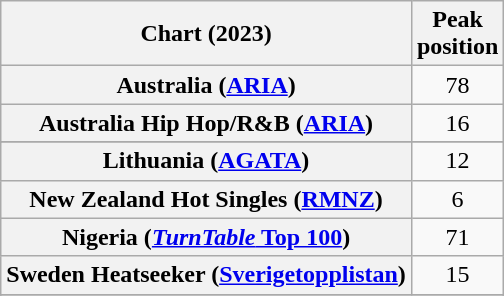<table class="wikitable sortable plainrowheaders" style="text-align:center">
<tr>
<th scope="col">Chart (2023)</th>
<th scope="col">Peak<br>position</th>
</tr>
<tr>
<th scope="row">Australia (<a href='#'>ARIA</a>)</th>
<td>78</td>
</tr>
<tr>
<th scope="row">Australia Hip Hop/R&B (<a href='#'>ARIA</a>)</th>
<td>16</td>
</tr>
<tr>
</tr>
<tr>
</tr>
<tr>
</tr>
<tr>
<th scope="row">Lithuania (<a href='#'>AGATA</a>)</th>
<td>12</td>
</tr>
<tr>
<th scope="row">New Zealand Hot Singles (<a href='#'>RMNZ</a>)</th>
<td>6</td>
</tr>
<tr>
<th scope="row">Nigeria (<a href='#'><em>TurnTable</em> Top 100</a>)</th>
<td>71</td>
</tr>
<tr>
<th scope="row">Sweden Heatseeker (<a href='#'>Sverigetopplistan</a>)</th>
<td>15</td>
</tr>
<tr>
</tr>
<tr>
</tr>
<tr>
</tr>
<tr>
</tr>
<tr>
</tr>
<tr>
</tr>
</table>
